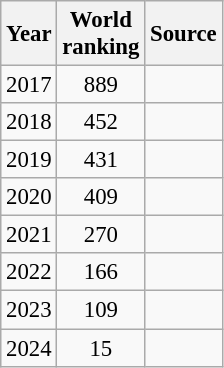<table class="wikitable" style="text-align:center; font-size: 95%;">
<tr>
<th>Year</th>
<th>World<br>ranking</th>
<th>Source</th>
</tr>
<tr>
<td>2017</td>
<td>889</td>
<td></td>
</tr>
<tr>
<td>2018</td>
<td>452</td>
<td></td>
</tr>
<tr>
<td>2019</td>
<td>431</td>
<td></td>
</tr>
<tr>
<td>2020</td>
<td>409</td>
<td></td>
</tr>
<tr>
<td>2021</td>
<td>270</td>
<td></td>
</tr>
<tr>
<td>2022</td>
<td>166</td>
<td></td>
</tr>
<tr>
<td>2023</td>
<td>109</td>
<td></td>
</tr>
<tr>
<td>2024</td>
<td>15</td>
<td></td>
</tr>
</table>
